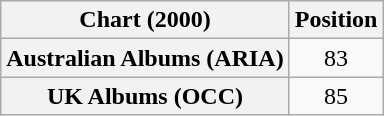<table class="wikitable sortable plainrowheaders" style="text-align:center;">
<tr>
<th scope="col">Chart (2000)</th>
<th scope="col">Position</th>
</tr>
<tr>
<th scope="row">Australian Albums (ARIA)</th>
<td>83</td>
</tr>
<tr>
<th scope="row">UK Albums (OCC)</th>
<td>85</td>
</tr>
</table>
